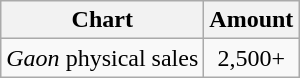<table class="wikitable">
<tr>
<th>Chart</th>
<th>Amount</th>
</tr>
<tr>
<td><em>Gaon</em> physical sales</td>
<td align="center">2,500+</td>
</tr>
</table>
